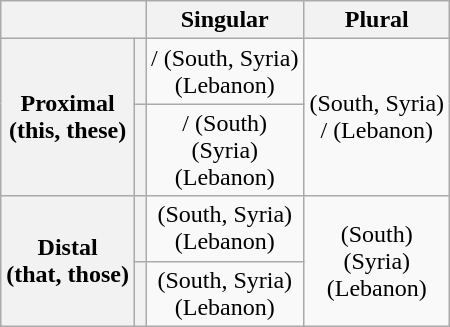<table class="wikitable" style="text-align:center;">
<tr>
<th colspan="2"></th>
<th>Singular</th>
<th>Plural</th>
</tr>
<tr>
<th rowspan="2">Proximal<br>(this, these)</th>
<th></th>
<td>  /   (South, Syria)<br>  (Lebanon)</td>
<td rowspan="2">  (South, Syria)<br>  /   (Lebanon)</td>
</tr>
<tr>
<th></th>
<td>  /   (South)<br>  (Syria)<br>  (Lebanon)</td>
</tr>
<tr>
<th rowspan="2">Distal<br>(that, those)</th>
<th></th>
<td>  (South, Syria)<br>  (Lebanon)</td>
<td rowspan="2">  (South)<br>  (Syria)<br>  (Lebanon)</td>
</tr>
<tr>
<th></th>
<td>  (South, Syria)<br>  (Lebanon)</td>
</tr>
</table>
